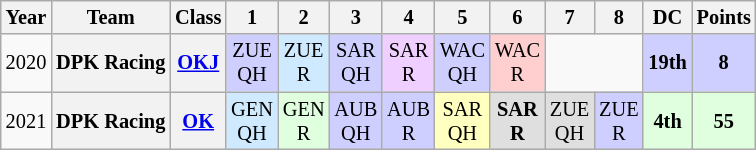<table class="wikitable" style="text-align:center; font-size:85%;">
<tr>
<th>Year</th>
<th>Team</th>
<th>Class</th>
<th>1</th>
<th>2</th>
<th>3</th>
<th>4</th>
<th>5</th>
<th>6</th>
<th>7</th>
<th>8</th>
<th>DC</th>
<th>Points</th>
</tr>
<tr>
<td>2020</td>
<th nowrap>DPK Racing</th>
<th><a href='#'>OKJ</a></th>
<td style="background:#CFCFFF;">ZUE<br>QH<br></td>
<td style="background:#CFEAFF;">ZUE<br>R<br></td>
<td style="background:#CFCFFF;">SAR<br>QH<br></td>
<td style="background:#EFCFFF;">SAR<br>R<br></td>
<td style="background:#CFCFFF;">WAC<br>QH<br></td>
<td style="background:#FFCFCF;">WAC<br>R<br></td>
<td colspan="2"></td>
<th style="background:#CFCFFF;">19th</th>
<th style="background:#CFCFFF;">8</th>
</tr>
<tr>
<td>2021</td>
<th nowrap>DPK Racing</th>
<th><a href='#'>OK</a></th>
<td style="background:#CFEAFF;">GEN<br>QH<br></td>
<td style="background:#DFFFDF;">GEN<br>R<br></td>
<td style="background:#CFCFFF;">AUB<br>QH<br></td>
<td style="background:#CFCFFF;">AUB<br>R<br></td>
<td style="background:#FFFFBF;">SAR<br>QH<br></td>
<td style="background:#DFDFDF;"><strong>SAR<br>R</strong><br></td>
<td style="background:#DFDFDF;">ZUE<br>QH<br></td>
<td style="background:#CFCFFF;">ZUE<br>R<br></td>
<th style="background:#DFFFDF;">4th</th>
<th style="background:#DFFFDF;">55</th>
</tr>
</table>
